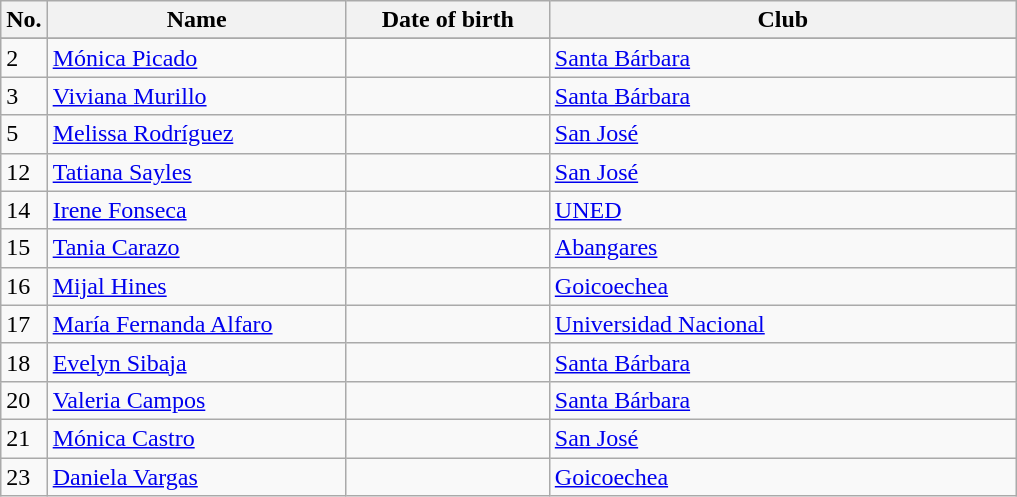<table class=wikitable sortable style=font-size:100%; text-align:center;>
<tr>
<th>No.</th>
<th style=width:12em>Name</th>
<th style=width:8em>Date of birth</th>
<th style=width:19em>Club</th>
</tr>
<tr>
</tr>
<tr ||>
</tr>
<tr>
<td>2</td>
<td><a href='#'>Mónica Picado</a></td>
<td></td>
<td><a href='#'>Santa Bárbara</a></td>
</tr>
<tr>
<td>3</td>
<td><a href='#'>Viviana Murillo</a></td>
<td></td>
<td><a href='#'>Santa Bárbara</a></td>
</tr>
<tr>
<td>5</td>
<td><a href='#'>Melissa Rodríguez</a></td>
<td></td>
<td><a href='#'>San José</a></td>
</tr>
<tr>
<td>12</td>
<td><a href='#'>Tatiana Sayles</a></td>
<td></td>
<td><a href='#'>San José</a></td>
</tr>
<tr>
<td>14</td>
<td><a href='#'>Irene Fonseca </a></td>
<td></td>
<td><a href='#'>UNED</a></td>
</tr>
<tr>
<td>15</td>
<td><a href='#'>Tania Carazo</a></td>
<td></td>
<td><a href='#'>Abangares</a></td>
</tr>
<tr>
<td>16</td>
<td><a href='#'>Mijal Hines</a></td>
<td></td>
<td><a href='#'>Goicoechea</a></td>
</tr>
<tr>
<td>17</td>
<td><a href='#'>María Fernanda Alfaro</a></td>
<td></td>
<td><a href='#'>Universidad Nacional</a></td>
</tr>
<tr>
<td>18</td>
<td><a href='#'>Evelyn Sibaja</a></td>
<td></td>
<td><a href='#'>Santa Bárbara</a></td>
</tr>
<tr>
<td>20</td>
<td><a href='#'>Valeria Campos</a></td>
<td></td>
<td><a href='#'>Santa Bárbara</a></td>
</tr>
<tr>
<td>21</td>
<td><a href='#'>Mónica Castro</a></td>
<td></td>
<td><a href='#'>San José</a></td>
</tr>
<tr>
<td>23</td>
<td><a href='#'>Daniela Vargas</a></td>
<td></td>
<td><a href='#'>Goicoechea</a></td>
</tr>
</table>
